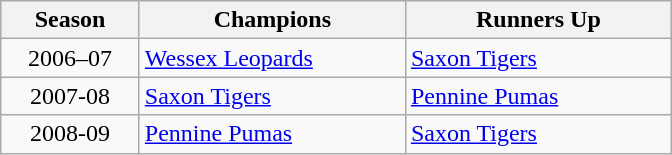<table class="wikitable" style="text-align:centre; margin-left:1em;">
<tr>
<th style="width:85px">Season</th>
<th style="width:170px">Champions</th>
<th style="width:170px">Runners Up</th>
</tr>
<tr>
<td style="text-align:center">2006–07</td>
<td><a href='#'>Wessex Leopards</a></td>
<td><a href='#'>Saxon Tigers</a></td>
</tr>
<tr>
<td style="text-align:center">2007-08</td>
<td><a href='#'>Saxon Tigers</a></td>
<td><a href='#'>Pennine Pumas</a></td>
</tr>
<tr>
<td style="text-align:center">2008-09</td>
<td><a href='#'>Pennine Pumas</a></td>
<td><a href='#'>Saxon Tigers</a></td>
</tr>
</table>
